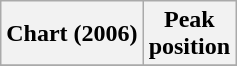<table class="wikitable">
<tr>
<th>Chart (2006)</th>
<th>Peak<br>position</th>
</tr>
<tr>
</tr>
</table>
